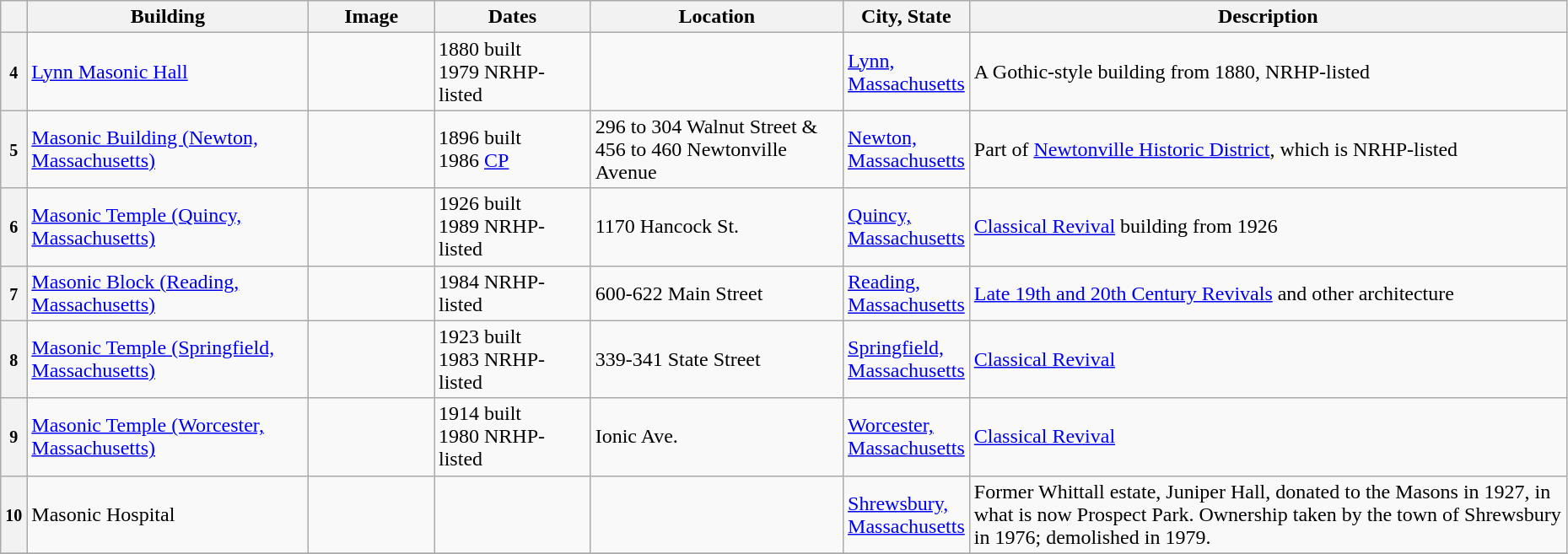<table class="wikitable sortable" style="width:98%">
<tr>
<th></th>
<th width = 18%><strong>Building</strong></th>
<th width = 8% class="unsortable"><strong>Image</strong></th>
<th width = 10%><strong>Dates</strong></th>
<th><strong>Location</strong></th>
<th width = 8%><strong>City, State</strong></th>
<th class="unsortable"><strong>Description</strong></th>
</tr>
<tr ->
<th><small>4</small></th>
<td><a href='#'>Lynn Masonic Hall</a></td>
<td></td>
<td>1880 built<br>1979 NRHP-listed</td>
<td><br><small></small></td>
<td><a href='#'>Lynn, Massachusetts</a></td>
<td>A Gothic-style building from 1880, NRHP-listed</td>
</tr>
<tr ->
<th><small>5</small></th>
<td><a href='#'>Masonic Building (Newton, Massachusetts)</a></td>
<td></td>
<td>1896 built<br>1986 <a href='#'>CP</a></td>
<td>296 to 304 Walnut Street & 456 to 460 Newtonville Avenue</td>
<td><a href='#'>Newton, Massachusetts</a></td>
<td>Part of <a href='#'>Newtonville Historic District</a>, which is NRHP-listed</td>
</tr>
<tr ->
<th><small>6</small></th>
<td><a href='#'>Masonic Temple (Quincy, Massachusetts)</a></td>
<td></td>
<td>1926 built<br>1989 NRHP-listed</td>
<td>1170 Hancock St.<br><small></small></td>
<td><a href='#'>Quincy, Massachusetts</a></td>
<td><a href='#'>Classical Revival</a> building from 1926</td>
</tr>
<tr ->
<th><small>7</small></th>
<td><a href='#'>Masonic Block (Reading, Massachusetts)</a></td>
<td></td>
<td>1984 NRHP-listed</td>
<td>600-622 Main Street<br><small></small></td>
<td><a href='#'>Reading, Massachusetts</a></td>
<td><a href='#'>Late 19th and 20th Century Revivals</a> and other architecture</td>
</tr>
<tr ->
<th><small>8</small></th>
<td><a href='#'>Masonic Temple (Springfield, Massachusetts)</a></td>
<td></td>
<td>1923 built<br>1983 NRHP-listed</td>
<td>339-341 State Street<br><small></small></td>
<td><a href='#'>Springfield, Massachusetts</a></td>
<td><a href='#'>Classical Revival</a></td>
</tr>
<tr ->
<th><small>9</small></th>
<td><a href='#'>Masonic Temple (Worcester, Massachusetts)</a></td>
<td></td>
<td>1914 built<br>1980 NRHP-listed</td>
<td>Ionic Ave.<br><small></small></td>
<td><a href='#'>Worcester, Massachusetts</a></td>
<td><a href='#'>Classical Revival</a></td>
</tr>
<tr ->
<th><small>10</small></th>
<td>Masonic Hospital</td>
<td></td>
<td></td>
<td></td>
<td><a href='#'>Shrewsbury, Massachusetts</a></td>
<td>Former Whittall estate, Juniper Hall, donated to the Masons in 1927, in what is now Prospect Park.  Ownership taken by the town of Shrewsbury in 1976; demolished in 1979.</td>
</tr>
<tr ->
</tr>
</table>
